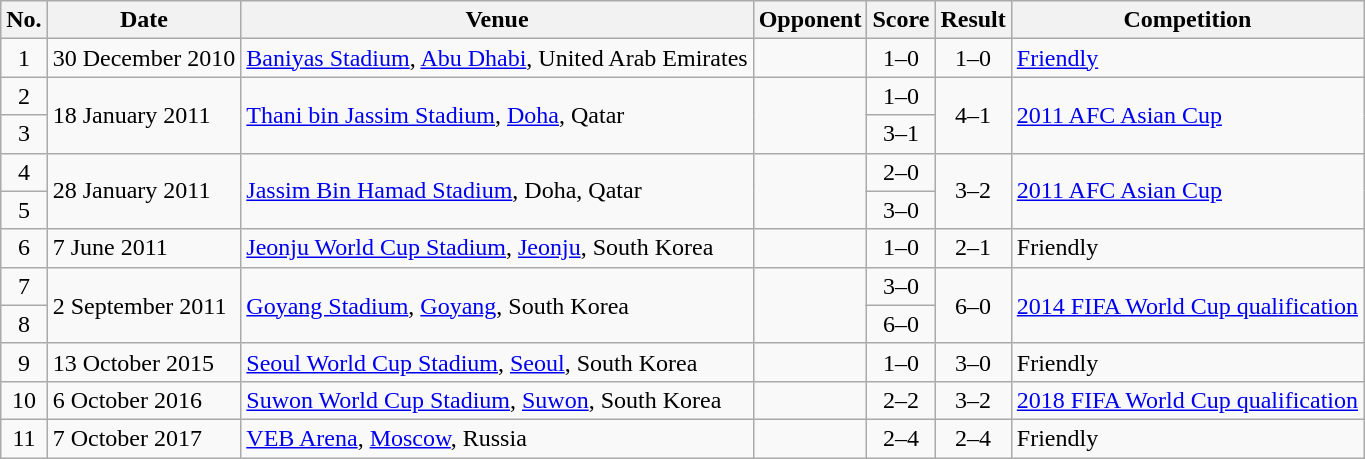<table class="wikitable sortable">
<tr>
<th scope="col">No.</th>
<th scope="col">Date</th>
<th scope="col">Venue</th>
<th scope="col">Opponent</th>
<th scope="col">Score</th>
<th scope="col">Result</th>
<th scope="col">Competition</th>
</tr>
<tr>
<td align="center">1</td>
<td>30 December 2010</td>
<td><a href='#'>Baniyas Stadium</a>, <a href='#'>Abu Dhabi</a>, United Arab Emirates</td>
<td></td>
<td align="center">1–0</td>
<td align="center">1–0</td>
<td><a href='#'>Friendly</a></td>
</tr>
<tr>
<td align="center">2</td>
<td rowspan="2">18 January 2011</td>
<td rowspan="2"><a href='#'>Thani bin Jassim Stadium</a>, <a href='#'>Doha</a>, Qatar</td>
<td rowspan="2"></td>
<td align="center">1–0</td>
<td rowspan="2" align="center">4–1</td>
<td rowspan="2"><a href='#'>2011 AFC Asian Cup</a></td>
</tr>
<tr>
<td align="center">3</td>
<td align="center">3–1</td>
</tr>
<tr>
<td align="center">4</td>
<td rowspan="2">28 January 2011</td>
<td rowspan="2"><a href='#'>Jassim Bin Hamad Stadium</a>, Doha, Qatar</td>
<td rowspan="2"></td>
<td align="center">2–0</td>
<td rowspan="2" align="center">3–2</td>
<td rowspan="2"><a href='#'>2011 AFC Asian Cup</a></td>
</tr>
<tr>
<td align="center">5</td>
<td align="center">3–0</td>
</tr>
<tr>
<td align="center">6</td>
<td>7 June 2011</td>
<td><a href='#'>Jeonju World Cup Stadium</a>, <a href='#'>Jeonju</a>, South Korea</td>
<td></td>
<td align="center">1–0</td>
<td align="center">2–1</td>
<td>Friendly</td>
</tr>
<tr>
<td align="center">7</td>
<td rowspan="2">2 September 2011</td>
<td rowspan="2"><a href='#'>Goyang Stadium</a>, <a href='#'>Goyang</a>, South Korea</td>
<td rowspan="2"></td>
<td align="center">3–0</td>
<td rowspan="2" align=center>6–0</td>
<td rowspan="2"><a href='#'>2014 FIFA World Cup qualification</a></td>
</tr>
<tr>
<td align="center">8</td>
<td align="center">6–0</td>
</tr>
<tr>
<td align="center">9</td>
<td>13 October 2015</td>
<td><a href='#'>Seoul World Cup Stadium</a>, <a href='#'>Seoul</a>, South Korea</td>
<td></td>
<td align="center">1–0</td>
<td align="center">3–0</td>
<td>Friendly</td>
</tr>
<tr>
<td align="center">10</td>
<td>6 October 2016</td>
<td><a href='#'>Suwon World Cup Stadium</a>, <a href='#'>Suwon</a>, South Korea</td>
<td></td>
<td align="center">2–2</td>
<td align="center">3–2</td>
<td><a href='#'>2018 FIFA World Cup qualification</a></td>
</tr>
<tr>
<td align="center">11</td>
<td>7 October 2017</td>
<td><a href='#'>VEB Arena</a>, <a href='#'>Moscow</a>, Russia</td>
<td></td>
<td align="center">2–4</td>
<td align="center">2–4</td>
<td>Friendly</td>
</tr>
</table>
